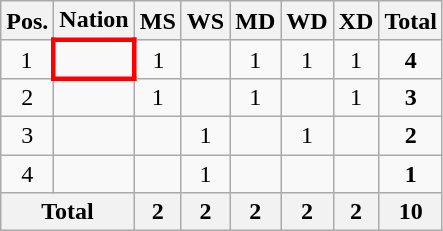<table class="wikitable" style="text-align:center">
<tr>
<th>Pos.</th>
<th>Nation</th>
<th>MS</th>
<th>WS</th>
<th>MD</th>
<th>WD</th>
<th>XD</th>
<th>Total</th>
</tr>
<tr>
<td>1</td>
<td align="left" style="border: 3px solid red"></td>
<td>1</td>
<td></td>
<td>1</td>
<td>1</td>
<td>1</td>
<td><strong>4</strong></td>
</tr>
<tr>
<td>2</td>
<td align="left"></td>
<td>1</td>
<td></td>
<td>1</td>
<td></td>
<td>1</td>
<td><strong>3</strong></td>
</tr>
<tr>
<td>3</td>
<td align="left"></td>
<td></td>
<td>1</td>
<td></td>
<td>1</td>
<td></td>
<td><strong>2</strong></td>
</tr>
<tr>
<td>4</td>
<td align="left"></td>
<td></td>
<td>1</td>
<td></td>
<td></td>
<td></td>
<td><strong>1</strong></td>
</tr>
<tr>
<th colspan="2">Total</th>
<th>2</th>
<th>2</th>
<th>2</th>
<th>2</th>
<th>2</th>
<th>10</th>
</tr>
</table>
